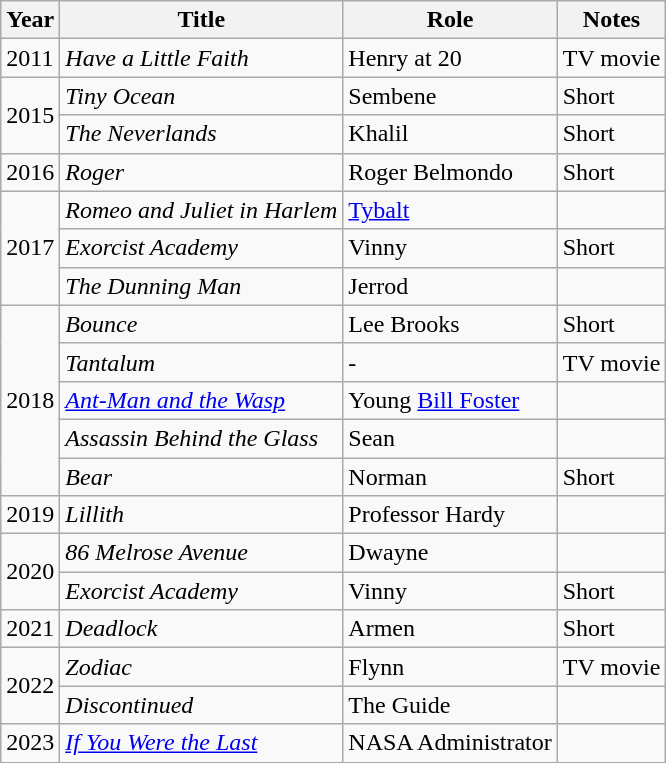<table class="wikitable unsortable">
<tr>
<th>Year</th>
<th>Title</th>
<th>Role</th>
<th>Notes</th>
</tr>
<tr>
<td>2011</td>
<td><em>Have a Little Faith</em></td>
<td>Henry at 20</td>
<td>TV movie</td>
</tr>
<tr>
<td rowspan="2">2015</td>
<td><em>Tiny Ocean</em></td>
<td>Sembene</td>
<td>Short</td>
</tr>
<tr>
<td><em>The Neverlands</em></td>
<td>Khalil</td>
<td>Short</td>
</tr>
<tr>
<td>2016</td>
<td><em>Roger</em></td>
<td>Roger Belmondo</td>
<td>Short</td>
</tr>
<tr>
<td rowspan="3">2017</td>
<td><em>Romeo and Juliet in Harlem</em></td>
<td><a href='#'>Tybalt</a></td>
<td></td>
</tr>
<tr>
<td><em>Exorcist Academy</em></td>
<td>Vinny</td>
<td>Short</td>
</tr>
<tr>
<td><em>The Dunning Man</em></td>
<td>Jerrod</td>
<td></td>
</tr>
<tr>
<td rowspan="5">2018</td>
<td><em>Bounce</em></td>
<td>Lee Brooks</td>
<td>Short</td>
</tr>
<tr>
<td><em>Tantalum</em></td>
<td>-</td>
<td>TV movie</td>
</tr>
<tr>
<td><em><a href='#'>Ant-Man and the Wasp</a></em></td>
<td>Young <a href='#'>Bill Foster</a></td>
<td></td>
</tr>
<tr>
<td><em>Assassin Behind the Glass</em></td>
<td>Sean</td>
<td></td>
</tr>
<tr>
<td><em>Bear</em></td>
<td>Norman</td>
<td>Short</td>
</tr>
<tr>
<td>2019</td>
<td><em>Lillith</em></td>
<td>Professor Hardy</td>
<td></td>
</tr>
<tr>
<td rowspan="2">2020</td>
<td><em>86 Melrose Avenue</em></td>
<td>Dwayne</td>
<td></td>
</tr>
<tr>
<td><em>Exorcist Academy</em></td>
<td>Vinny</td>
<td>Short</td>
</tr>
<tr>
<td>2021</td>
<td><em>Deadlock</em></td>
<td>Armen</td>
<td>Short</td>
</tr>
<tr>
<td rowspan="2">2022</td>
<td><em>Zodiac</em></td>
<td>Flynn</td>
<td>TV movie</td>
</tr>
<tr>
<td><em>Discontinued</em></td>
<td>The Guide</td>
<td></td>
</tr>
<tr>
<td>2023</td>
<td><em><a href='#'>If You Were the Last</a></em></td>
<td>NASA Administrator</td>
<td></td>
</tr>
</table>
